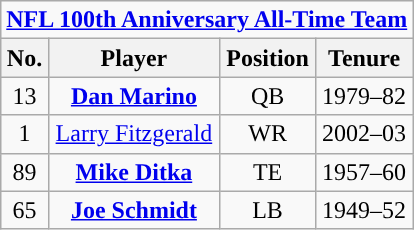<table class="wikitable" style="text-align:center">
<tr>
<td colspan="4"><strong><a href='#'><span>NFL 100th Anniversary All-Time Team</span></a></strong></td>
</tr>
<tr>
<th>No.</th>
<th>Player</th>
<th>Position</th>
<th>Tenure</th>
</tr>
<tr>
<td>13</td>
<td><strong><a href='#'>Dan Marino</a></strong></td>
<td>QB</td>
<td>1979–82</td>
</tr>
<tr>
<td>1</td>
<td><a href='#'>Larry Fitzgerald</a></td>
<td>WR</td>
<td>2002–03</td>
</tr>
<tr>
<td>89</td>
<td><strong><a href='#'>Mike Ditka</a></strong></td>
<td>TE</td>
<td>1957–60</td>
</tr>
<tr>
<td>65</td>
<td><strong><a href='#'>Joe Schmidt</a></strong></td>
<td>LB</td>
<td>1949–52</td>
</tr>
</table>
